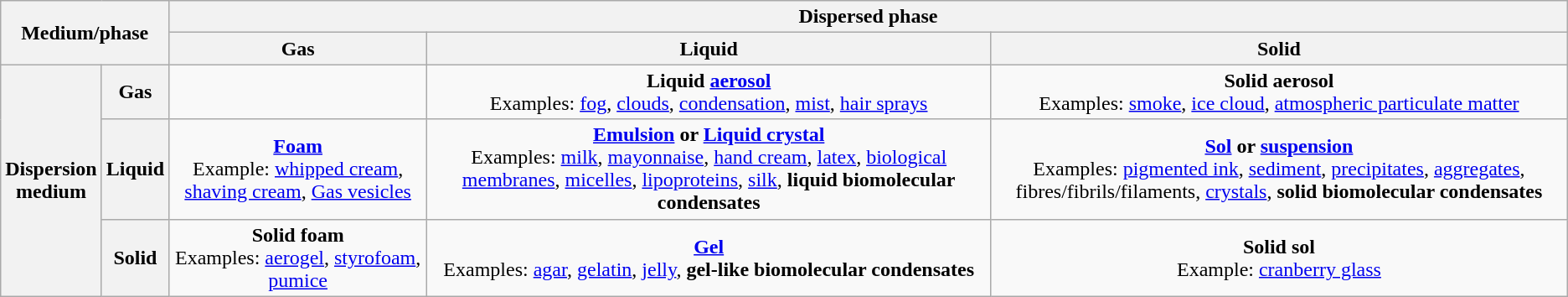<table class="wikitable" style="text-align:center">
<tr>
<th rowspan="2" colspan="2">Medium/phase</th>
<th colspan="3">Dispersed phase</th>
</tr>
<tr>
<th>Gas</th>
<th>Liquid</th>
<th>Solid</th>
</tr>
<tr>
<th rowspan="3">Dispersion <br>medium</th>
<th>Gas</th>
<td></td>
<td><strong>Liquid <a href='#'>aerosol</a></strong><br>Examples: <a href='#'>fog</a>, <a href='#'>clouds</a>, <a href='#'>condensation</a>, <a href='#'>mist</a>, <a href='#'>hair sprays</a></td>
<td><strong>Solid aerosol</strong><br>Examples: <a href='#'>smoke</a>, <a href='#'>ice cloud</a>, <a href='#'>atmospheric particulate matter</a></td>
</tr>
<tr>
<th>Liquid</th>
<td><strong><a href='#'>Foam</a></strong><br>Example: <a href='#'>whipped cream</a>, <a href='#'>shaving cream</a>, <a href='#'>Gas vesicles</a></td>
<td><strong><a href='#'>Emulsion</a> or <a href='#'>Liquid crystal</a></strong><br>Examples: <a href='#'>milk</a>, <a href='#'>mayonnaise</a>, <a href='#'>hand cream</a>, <a href='#'>latex</a>, <a href='#'>biological membranes</a>, <a href='#'>micelles</a>, <a href='#'>lipoproteins</a>, <a href='#'>silk</a>, <strong>liquid biomolecular condensates</strong></td>
<td><strong><a href='#'>Sol</a> or <a href='#'>suspension</a></strong><br>Examples: <a href='#'>pigmented ink</a>, <a href='#'>sediment</a>, <a href='#'>precipitates</a>, <a href='#'>aggregates</a>, fibres/fibrils/filaments, <a href='#'>crystals</a>, <strong>solid biomolecular condensates</strong></td>
</tr>
<tr>
<th>Solid</th>
<td><strong>Solid foam</strong><br>Examples: <a href='#'>aerogel</a>, <a href='#'>styrofoam</a>, <a href='#'>pumice</a></td>
<td><strong><a href='#'>Gel</a></strong><br>Examples: <a href='#'>agar</a>, <a href='#'>gelatin</a>, <a href='#'>jelly</a>, <strong>gel-like biomolecular condensates</strong></td>
<td><strong>Solid sol</strong><br>Example: <a href='#'>cranberry glass</a></td>
</tr>
</table>
